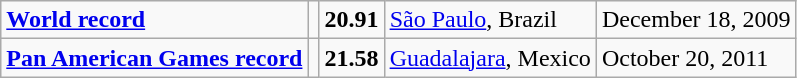<table class="wikitable">
<tr>
<td><strong><a href='#'>World record</a></strong></td>
<td></td>
<td><strong>20.91</strong></td>
<td><a href='#'>São Paulo</a>, Brazil</td>
<td>December 18, 2009</td>
</tr>
<tr>
<td><strong><a href='#'>Pan American Games record</a></strong></td>
<td></td>
<td><strong>21.58</strong></td>
<td><a href='#'>Guadalajara</a>, Mexico</td>
<td>October 20, 2011</td>
</tr>
</table>
